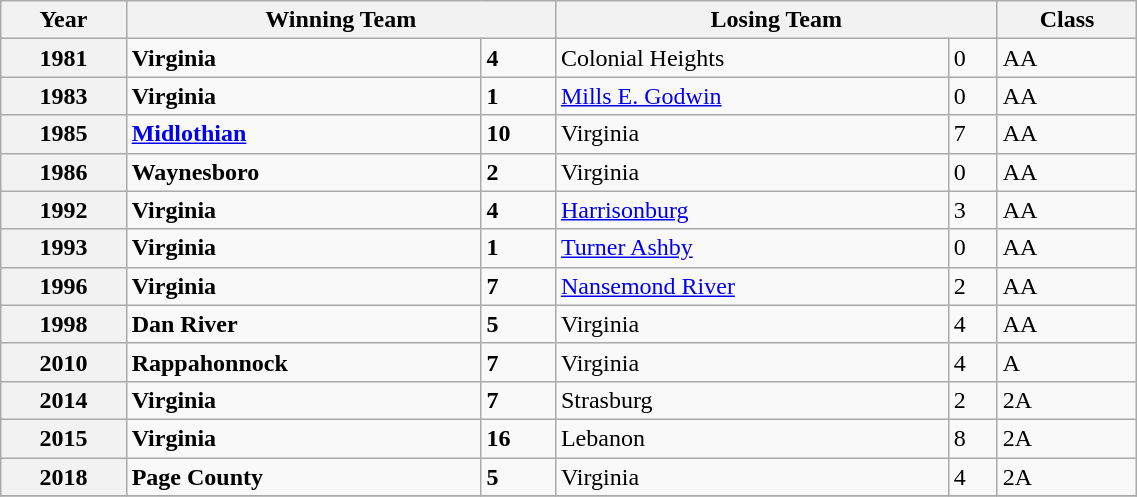<table class="wikitable" width=60%>
<tr>
<th align=center bgcolor="#e5e5e5"><strong>Year</strong></th>
<th colspan=2 align=center bgcolor="#e5e5e5"><strong>Winning Team</strong></th>
<th colspan=2 align=center bgcolor="#e5e5e5"><strong>Losing Team</strong></th>
<th align=center bgcolor="#e5e5e5"><strong>Class</strong></th>
</tr>
<tr>
<th>1981</th>
<td><strong>Virginia</strong></td>
<td><strong>4</strong></td>
<td>Colonial Heights</td>
<td>0</td>
<td>AA</td>
</tr>
<tr>
<th>1983</th>
<td><strong>Virginia</strong></td>
<td><strong>1</strong></td>
<td><a href='#'>Mills E. Godwin</a></td>
<td>0</td>
<td>AA</td>
</tr>
<tr>
<th>1985</th>
<td><strong><a href='#'>Midlothian</a></strong></td>
<td><strong>10</strong></td>
<td>Virginia</td>
<td>7</td>
<td>AA</td>
</tr>
<tr>
<th>1986</th>
<td><strong>Waynesboro</strong></td>
<td><strong>2</strong></td>
<td>Virginia</td>
<td>0</td>
<td>AA</td>
</tr>
<tr>
<th>1992</th>
<td><strong>Virginia</strong></td>
<td><strong>4</strong></td>
<td><a href='#'>Harrisonburg</a></td>
<td>3</td>
<td>AA</td>
</tr>
<tr>
<th>1993</th>
<td><strong>Virginia</strong></td>
<td><strong>1</strong></td>
<td><a href='#'>Turner Ashby</a></td>
<td>0</td>
<td>AA</td>
</tr>
<tr>
<th>1996</th>
<td><strong>Virginia</strong></td>
<td><strong>7</strong></td>
<td><a href='#'>Nansemond River</a></td>
<td>2</td>
<td>AA</td>
</tr>
<tr>
<th>1998</th>
<td><strong>Dan River</strong></td>
<td><strong>5</strong></td>
<td>Virginia</td>
<td>4</td>
<td>AA</td>
</tr>
<tr>
<th>2010</th>
<td><strong>Rappahonnock</strong></td>
<td><strong>7</strong></td>
<td>Virginia</td>
<td>4</td>
<td>A</td>
</tr>
<tr>
<th>2014</th>
<td><strong>Virginia</strong></td>
<td><strong>7</strong></td>
<td>Strasburg</td>
<td>2</td>
<td>2A</td>
</tr>
<tr>
<th>2015</th>
<td><strong>Virginia</strong></td>
<td><strong>16</strong></td>
<td>Lebanon</td>
<td>8</td>
<td>2A</td>
</tr>
<tr>
<th>2018</th>
<td><strong>Page County</strong></td>
<td><strong>5</strong></td>
<td>Virginia</td>
<td>4</td>
<td>2A</td>
</tr>
<tr>
</tr>
</table>
